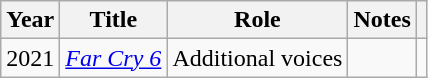<table class="wikitable">
<tr>
<th>Year</th>
<th>Title</th>
<th>Role</th>
<th>Notes</th>
<th></th>
</tr>
<tr>
<td>2021</td>
<td><em><a href='#'>Far Cry 6</a></em></td>
<td>Additional voices</td>
<td></td>
<td></td>
</tr>
</table>
